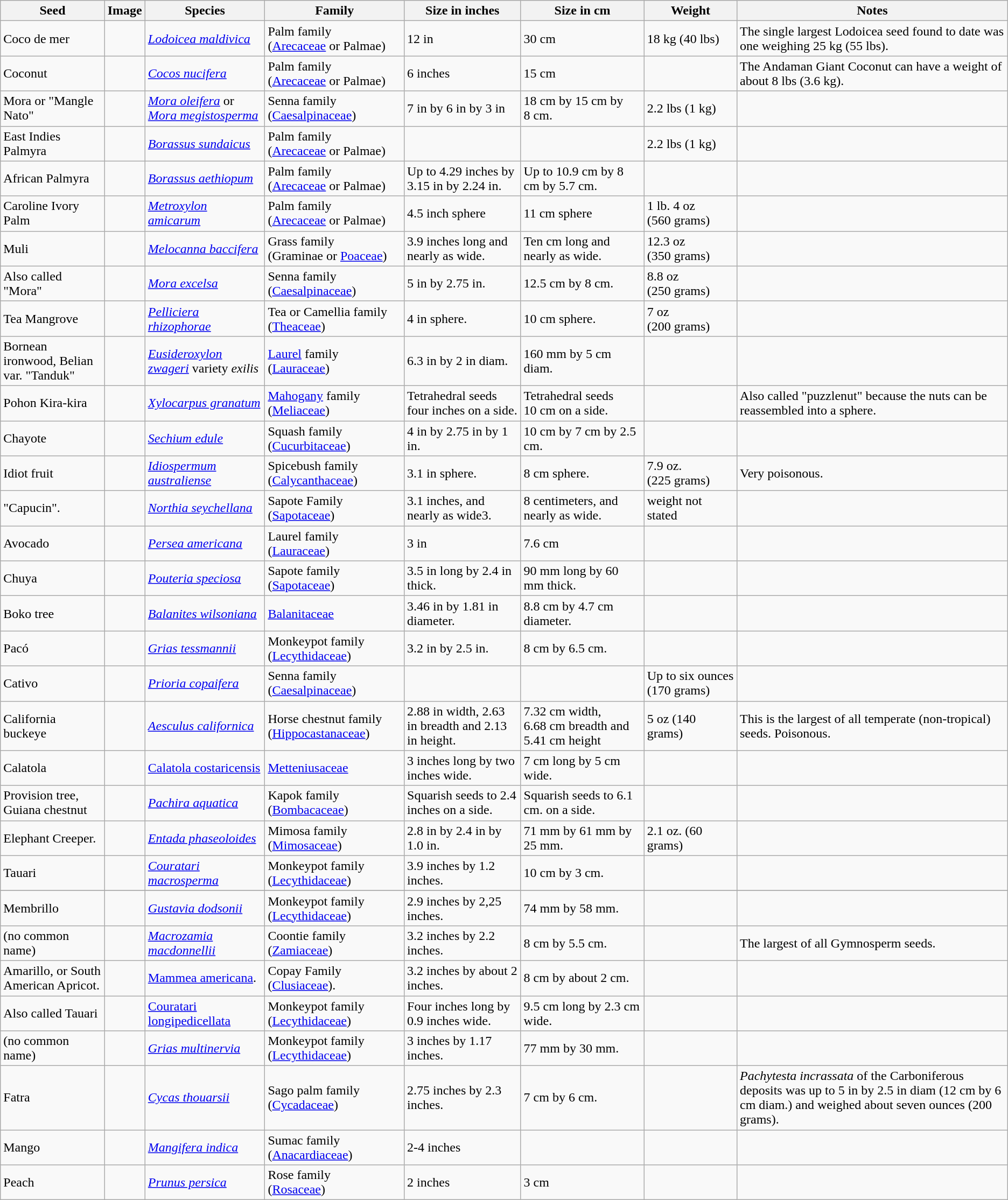<table class="sortable wikitable">
<tr style="background:#ececec;">
<th>Seed</th>
<th>Image</th>
<th>Species</th>
<th>Family</th>
<th>Size in inches</th>
<th>Size in cm</th>
<th>Weight</th>
<th>Notes</th>
</tr>
<tr>
<td>Coco de mer</td>
<td></td>
<td><em><a href='#'>Lodoicea maldivica</a></em></td>
<td>Palm family<br>(<a href='#'>Arecaceae</a> or Palmae)</td>
<td>12 in</td>
<td>30 cm</td>
<td>18 kg (40 lbs)</td>
<td>The single largest Lodoicea seed found to date was one weighing 25 kg (55 lbs).</td>
</tr>
<tr>
<td>Coconut</td>
<td></td>
<td><em><a href='#'>Cocos nucifera</a></em></td>
<td>Palm family<br>(<a href='#'>Arecaceae</a> or Palmae)</td>
<td>6 inches</td>
<td>15 cm</td>
<td></td>
<td>The Andaman Giant Coconut can have a weight of about 8 lbs (3.6 kg).</td>
</tr>
<tr>
<td>Mora or "Mangle Nato"</td>
<td></td>
<td><em><a href='#'>Mora oleifera</a></em> or <em><a href='#'>Mora megistosperma</a></em></td>
<td>Senna family<br>(<a href='#'>Caesalpinaceae</a>)</td>
<td>7 in by 6 in by 3 in</td>
<td>18 cm by 15 cm by 8 cm.</td>
<td>2.2 lbs (1 kg)</td>
<td></td>
</tr>
<tr>
<td>East Indies Palmyra</td>
<td></td>
<td><em><a href='#'>Borassus sundaicus</a></em></td>
<td>Palm family<br>(<a href='#'>Arecaceae</a> or Palmae)</td>
<td></td>
<td></td>
<td>2.2 lbs (1 kg)</td>
<td></td>
</tr>
<tr>
<td>African Palmyra</td>
<td></td>
<td><em><a href='#'>Borassus aethiopum</a></em></td>
<td>Palm family<br>(<a href='#'>Arecaceae</a> or Palmae)</td>
<td>Up to 4.29 inches by 3.15 in by 2.24 in.</td>
<td>Up to 10.9 cm by 8 cm by 5.7 cm.</td>
<td></td>
<td></td>
</tr>
<tr>
<td>Caroline Ivory Palm</td>
<td></td>
<td><em><a href='#'>Metroxylon amicarum</a></em></td>
<td>Palm family<br>(<a href='#'>Arecaceae</a> or Palmae)</td>
<td>4.5 inch sphere</td>
<td>11 cm sphere</td>
<td>1 lb. 4 oz (560 grams)</td>
<td></td>
</tr>
<tr>
<td>Muli</td>
<td></td>
<td><em><a href='#'>Melocanna baccifera</a></em></td>
<td>Grass family<br>(Graminae or <a href='#'>Poaceae</a>)</td>
<td>3.9 inches long and nearly as wide.</td>
<td>Ten cm long and nearly as wide.</td>
<td>12.3 oz (350 grams)</td>
<td></td>
</tr>
<tr>
<td>Also called "Mora"</td>
<td></td>
<td><em><a href='#'>Mora excelsa</a></em></td>
<td>Senna family<br>(<a href='#'>Caesalpinaceae</a>)</td>
<td>5 in by 2.75 in.</td>
<td>12.5 cm by 8 cm.</td>
<td>8.8 oz (250 grams)</td>
<td></td>
</tr>
<tr>
<td>Tea Mangrove </td>
<td></td>
<td><em><a href='#'>Pelliciera rhizophorae</a></em></td>
<td>Tea or Camellia family<br>(<a href='#'>Theaceae</a>)</td>
<td>4 in sphere.</td>
<td>10 cm sphere.</td>
<td>7 oz (200 grams)</td>
<td></td>
</tr>
<tr>
<td>Bornean ironwood, Belian var. "Tanduk"</td>
<td></td>
<td><em><a href='#'>Eusideroxylon zwageri</a></em> variety <em>exilis</em></td>
<td><a href='#'>Laurel</a> family<br>(<a href='#'>Lauraceae</a>)</td>
<td>6.3 in by 2 in diam.</td>
<td>160 mm by 5 cm diam.</td>
<td></td>
<td></td>
</tr>
<tr>
<td>Pohon Kira-kira</td>
<td></td>
<td><em><a href='#'>Xylocarpus granatum</a></em></td>
<td><a href='#'>Mahogany</a> family<br>(<a href='#'>Meliaceae</a>)</td>
<td>Tetrahedral seeds four inches on a side.</td>
<td>Tetrahedral seeds 10 cm on a side.</td>
<td></td>
<td>Also called "puzzlenut" because the nuts can be reassembled into a sphere.</td>
</tr>
<tr>
<td>Chayote</td>
<td></td>
<td><em><a href='#'>Sechium edule</a></em></td>
<td>Squash family<br>(<a href='#'>Cucurbitaceae</a>)</td>
<td>4 in by 2.75 in by 1 in.</td>
<td>10 cm by 7 cm by 2.5 cm.</td>
<td></td>
<td></td>
</tr>
<tr>
<td>Idiot fruit</td>
<td></td>
<td><em><a href='#'>Idiospermum australiense</a></em></td>
<td>Spicebush family<br>(<a href='#'>Calycanthaceae</a>)</td>
<td>3.1 in sphere.</td>
<td>8 cm sphere.</td>
<td>7.9 oz. (225 grams)</td>
<td>Very poisonous.</td>
</tr>
<tr>
<td>"Capucin".</td>
<td></td>
<td><em><a href='#'>Northia seychellana</a></em></td>
<td>Sapote Family (<a href='#'>Sapotaceae</a>)</td>
<td>3.1 inches, and nearly as wide3.</td>
<td>8 centimeters, and nearly as wide.</td>
<td>weight not stated</td>
<td></td>
</tr>
<tr>
<td>Avocado</td>
<td></td>
<td><em><a href='#'>Persea americana</a></em></td>
<td>Laurel family<br>(<a href='#'>Lauraceae</a>)</td>
<td>3 in</td>
<td>7.6 cm</td>
<td></td>
<td></td>
</tr>
<tr>
<td>Chuya</td>
<td></td>
<td><em><a href='#'>Pouteria speciosa</a></em></td>
<td>Sapote family (<a href='#'>Sapotaceae</a>)</td>
<td>3.5 in long by 2.4 in thick.</td>
<td>90 mm long by 60 mm thick.</td>
<td></td>
<td></td>
</tr>
<tr>
<td>Boko tree</td>
<td></td>
<td><em><a href='#'>Balanites wilsoniana</a></em></td>
<td><a href='#'>Balanitaceae</a></td>
<td>3.46 in by 1.81 in diameter.</td>
<td>8.8 cm by 4.7 cm diameter.</td>
<td></td>
<td></td>
</tr>
<tr>
<td>Pacó</td>
<td></td>
<td><em><a href='#'>Grias tessmannii</a> </em></td>
<td>Monkeypot family<br>(<a href='#'>Lecythidaceae</a>)</td>
<td>3.2 in by 2.5 in.</td>
<td>8 cm by 6.5 cm.</td>
<td></td>
<td></td>
</tr>
<tr>
<td>Cativo</td>
<td></td>
<td><em><a href='#'>Prioria copaifera</a>  </em></td>
<td>Senna family<br>(<a href='#'>Caesalpinaceae</a>)</td>
<td></td>
<td></td>
<td>Up to six ounces (170 grams)</td>
<td></td>
</tr>
<tr>
<td>California buckeye</td>
<td></td>
<td><em><a href='#'>Aesculus californica</a></em></td>
<td>Horse chestnut family (<a href='#'>Hippocastanaceae</a>)</td>
<td>2.88 in width, 2.63 in breadth and 2.13 in height.</td>
<td>7.32 cm width, 6.68 cm breadth and 5.41 cm height</td>
<td>5 oz (140 grams)</td>
<td>This is the largest of all temperate (non-tropical) seeds.  Poisonous.</td>
</tr>
<tr>
<td>Calatola</td>
<td></td>
<td><a href='#'>Calatola costaricensis</a></td>
<td><a href='#'>Metteniusaceae</a></td>
<td>3 inches long by two inches wide.</td>
<td>7 cm long by 5 cm wide.</td>
<td></td>
</tr>
<tr>
<td>Provision tree, Guiana chestnut</td>
<td></td>
<td><em><a href='#'>Pachira aquatica</a></em></td>
<td>Kapok family (<a href='#'>Bombacaceae</a>)</td>
<td>Squarish seeds to 2.4 inches on a side.</td>
<td>Squarish seeds to 6.1 cm. on a side.</td>
<td></td>
<td></td>
</tr>
<tr>
<td>Elephant Creeper.</td>
<td></td>
<td><em><a href='#'>Entada phaseoloides</a></em></td>
<td>Mimosa family<br>(<a href='#'>Mimosaceae</a>)</td>
<td>2.8 in by 2.4 in by 1.0 in.</td>
<td>71 mm by 61 mm by 25 mm.</td>
<td>2.1 oz. (60 grams)</td>
<td></td>
</tr>
<tr>
<td>Tauari</td>
<td></td>
<td><em><a href='#'>Couratari macrosperma</a></em></td>
<td>Monkeypot family<br>(<a href='#'>Lecythidaceae</a>)</td>
<td>3.9 inches by 1.2 inches.</td>
<td>10 cm by 3 cm.</td>
<td></td>
<td></td>
</tr>
<tr>
</tr>
<tr>
<td>Membrillo</td>
<td></td>
<td><em><a href='#'>Gustavia dodsonii</a></em></td>
<td>Monkeypot family<br>(<a href='#'>Lecythidaceae</a>)</td>
<td>2.9 inches by 2,25 inches.</td>
<td>74 mm by 58 mm.</td>
<td></td>
<td></td>
</tr>
<tr>
<td>(no common name)</td>
<td></td>
<td><em><a href='#'>Macrozamia macdonnellii</a></em></td>
<td>Coontie family<br>(<a href='#'>Zamiaceae</a>)</td>
<td>3.2 inches by 2.2 inches.</td>
<td>8 cm by 5.5 cm.</td>
<td></td>
<td>The largest of all Gymnosperm seeds.</td>
</tr>
<tr>
<td>Amarillo, or South American Apricot.</td>
<td></td>
<td><a href='#'>Mammea americana</a>.</td>
<td>Copay Family  (<a href='#'>Clusiaceae</a>).</td>
<td>3.2 inches by about 2 inches.</td>
<td>8 cm by about 2 cm.</td>
<td></td>
<td></td>
</tr>
<tr>
<td>Also called Tauari</td>
<td></td>
<td><a href='#'>Couratari longipedicellata</a></td>
<td>Monkeypot family (<a href='#'>Lecythidaceae</a>)</td>
<td>Four inches long by 0.9 inches wide.</td>
<td>9.5 cm long by 2.3 cm wide.</td>
<td></td>
</tr>
<tr>
<td>(no common name)</td>
<td></td>
<td><em><a href='#'>Grias multinervia</a></em></td>
<td>Monkeypot family<br>(<a href='#'>Lecythidaceae</a>)</td>
<td>3 inches by 1.17 inches.</td>
<td>77 mm by 30 mm.</td>
<td></td>
<td></td>
</tr>
<tr>
<td>Fatra</td>
<td></td>
<td><em><a href='#'>Cycas thouarsii</a></em></td>
<td>Sago palm family<br>(<a href='#'>Cycadaceae</a>)</td>
<td>2.75 inches by 2.3 inches.</td>
<td>7 cm by 6 cm.</td>
<td></td>
<td><em>Pachytesta incrassata</em> of the Carboniferous deposits was up to 5 in by 2.5 in diam (12 cm by 6 cm diam.) and weighed about seven ounces (200 grams).</td>
</tr>
<tr>
<td>Mango</td>
<td></td>
<td><em><a href='#'>Mangifera indica</a></em></td>
<td>Sumac family<br>(<a href='#'>Anacardiaceae</a>)</td>
<td>2-4 inches</td>
<td></td>
<td></td>
<td></td>
</tr>
<tr>
<td>Peach</td>
<td></td>
<td><em><a href='#'>Prunus persica</a></em></td>
<td>Rose family<br>(<a href='#'>Rosaceae</a>)</td>
<td>2 inches</td>
<td>3 cm</td>
<td></td>
<td></td>
</tr>
</table>
